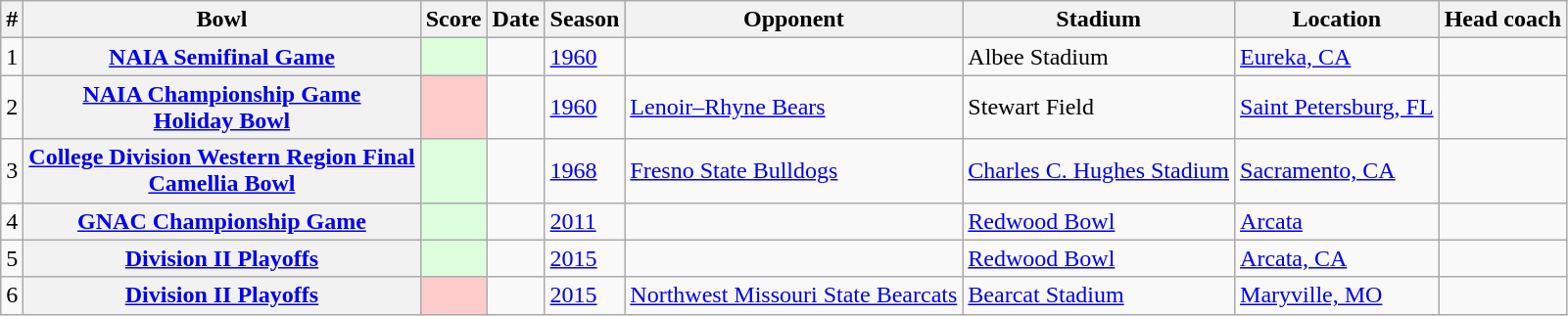<table class="wikitable sortable">
<tr>
<th scope="col">#</th>
<th scope="col">Bowl</th>
<th scope="col">Score</th>
<th scope="col">Date</th>
<th scope="col">Season</th>
<th scope="col">Opponent</th>
<th scope="col">Stadium</th>
<th scope="col">Location</th>
<th scope="col">Head coach</th>
</tr>
<tr>
<td align="center">1</td>
<th scope="row"><a href='#'>NAIA Semifinal Game</a></th>
<td style="background:#dfd;"></td>
<td></td>
<td><a href='#'>1960</a></td>
<td></td>
<td>Albee Stadium</td>
<td><a href='#'>Eureka, CA</a></td>
<td></td>
</tr>
<tr>
<td align="center">2</td>
<th scope="row"><a href='#'>NAIA Championship Game<br>Holiday Bowl</a></th>
<td style="background:#fcc;"></td>
<td></td>
<td><a href='#'>1960</a></td>
<td><a href='#'>Lenoir–Rhyne Bears</a></td>
<td>Stewart Field</td>
<td><a href='#'>Saint Petersburg, FL</a></td>
<td></td>
</tr>
<tr>
<td align="center">3</td>
<th scope="row"><a href='#'>College Division Western Region Final<br>Camellia Bowl</a></th>
<td style="background:#dfd;"></td>
<td></td>
<td><a href='#'>1968</a></td>
<td><a href='#'>Fresno State Bulldogs</a></td>
<td><a href='#'>Charles C. Hughes Stadium</a></td>
<td><a href='#'>Sacramento, CA</a></td>
<td></td>
</tr>
<tr>
<td align="center">4</td>
<th scope="row"><a href='#'>GNAC Championship Game</a></th>
<td style="background:#dfd;"></td>
<td></td>
<td><a href='#'>2011</a></td>
<td></td>
<td><a href='#'>Redwood Bowl</a></td>
<td><a href='#'>Arcata</a></td>
<td></td>
</tr>
<tr>
<td align="center">5</td>
<th scope="row"><a href='#'>Division II Playoffs</a></th>
<td style="background:#dfd;"></td>
<td></td>
<td><a href='#'>2015</a></td>
<td></td>
<td><a href='#'>Redwood Bowl</a></td>
<td><a href='#'>Arcata, CA</a></td>
<td></td>
</tr>
<tr>
<td align="center">6</td>
<th scope="row"><a href='#'>Division II Playoffs</a></th>
<td style="background:#fcc;"></td>
<td></td>
<td><a href='#'>2015</a></td>
<td><a href='#'>Northwest Missouri State Bearcats</a></td>
<td><a href='#'>Bearcat Stadium</a></td>
<td><a href='#'>Maryville, MO</a></td>
<td></td>
</tr>
</table>
